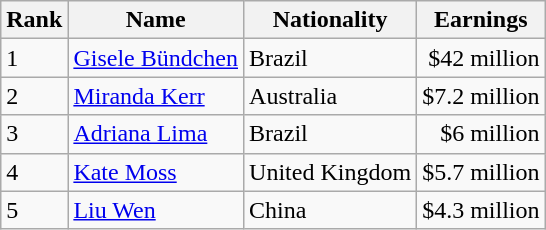<table class="wikitable sortable" border="0">
<tr>
<th scope="col">Rank</th>
<th scope="col">Name</th>
<th scope="col">Nationality</th>
<th scope="col">Earnings</th>
</tr>
<tr>
<td>1</td>
<td><a href='#'>Gisele Bündchen</a></td>
<td>Brazil</td>
<td align="right">$42 million</td>
</tr>
<tr>
<td>2</td>
<td><a href='#'>Miranda Kerr</a></td>
<td>Australia</td>
<td align="right">$7.2 million</td>
</tr>
<tr>
<td>3</td>
<td><a href='#'>Adriana Lima</a></td>
<td>Brazil</td>
<td align="right">$6 million</td>
</tr>
<tr>
<td>4</td>
<td><a href='#'>Kate Moss</a></td>
<td>United Kingdom</td>
<td align="right">$5.7 million</td>
</tr>
<tr>
<td>5</td>
<td><a href='#'>Liu Wen</a></td>
<td>China</td>
<td align="right">$4.3 million</td>
</tr>
</table>
